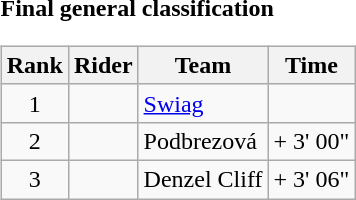<table>
<tr>
<td><strong>Final general classification</strong><br><table class="wikitable">
<tr>
<th scope="col">Rank</th>
<th scope="col">Rider</th>
<th scope="col">Team</th>
<th scope="col">Time</th>
</tr>
<tr>
<td style="text-align:center;">1</td>
<td></td>
<td><a href='#'>Swiag</a></td>
<td style="text-align:right;"></td>
</tr>
<tr>
<td style="text-align:center;">2</td>
<td></td>
<td>Podbrezová</td>
<td style="text-align:right;">+ 3' 00"</td>
</tr>
<tr>
<td style="text-align:center;">3</td>
<td></td>
<td>Denzel Cliff</td>
<td style="text-align:right;">+ 3' 06"</td>
</tr>
</table>
</td>
</tr>
</table>
